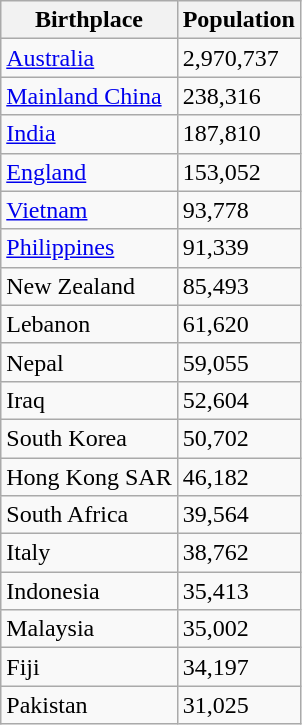<table class="wikitable" style="float:left; clear:left; margin-right:1em;">
<tr>
<th>Birthplace</th>
<th>Population</th>
</tr>
<tr>
<td><a href='#'>Australia</a></td>
<td>2,970,737</td>
</tr>
<tr>
<td><a href='#'>Mainland China</a></td>
<td>238,316 </td>
</tr>
<tr>
<td><a href='#'>India</a></td>
<td>187,810</td>
</tr>
<tr>
<td><a href='#'>England</a></td>
<td>153,052 </td>
</tr>
<tr>
<td><a href='#'>Vietnam</a></td>
<td>93,778</td>
</tr>
<tr>
<td><a href='#'>Philippines</a></td>
<td>91,339</td>
</tr>
<tr>
<td>New Zealand</td>
<td>85,493</td>
</tr>
<tr>
<td>Lebanon</td>
<td>61,620</td>
</tr>
<tr>
<td>Nepal</td>
<td>59,055</td>
</tr>
<tr>
<td>Iraq</td>
<td>52,604</td>
</tr>
<tr>
<td>South Korea</td>
<td>50,702</td>
</tr>
<tr>
<td>Hong Kong SAR</td>
<td>46,182 </td>
</tr>
<tr>
<td>South Africa</td>
<td>39,564</td>
</tr>
<tr>
<td>Italy</td>
<td>38,762</td>
</tr>
<tr>
<td>Indonesia</td>
<td>35,413</td>
</tr>
<tr>
<td>Malaysia</td>
<td>35,002</td>
</tr>
<tr>
<td>Fiji</td>
<td>34,197</td>
</tr>
<tr>
<td>Pakistan</td>
<td>31,025</td>
</tr>
</table>
